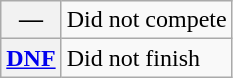<table class="wikitable">
<tr>
<th scope="row">—</th>
<td>Did not compete</td>
</tr>
<tr>
<th scope="row"><a href='#'>DNF</a></th>
<td>Did not finish</td>
</tr>
</table>
